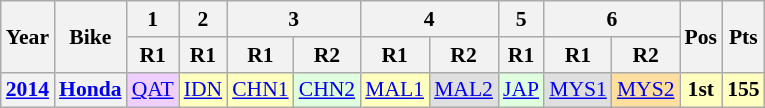<table class="wikitable" style="text-align:center; font-size:90%;">
<tr>
<th rowspan="2">Year</th>
<th rowspan="2">Bike</th>
<th>1</th>
<th>2</th>
<th colspan="2">3</th>
<th colspan="2">4</th>
<th>5</th>
<th colspan="2">6</th>
<th rowspan="2">Pos</th>
<th rowspan="2">Pts</th>
</tr>
<tr>
<th>R1</th>
<th>R1</th>
<th>R1</th>
<th>R2</th>
<th>R1</th>
<th>R2</th>
<th>R1</th>
<th>R1</th>
<th>R2</th>
</tr>
<tr>
<th><a href='#'>2014</a></th>
<th><a href='#'>Honda</a></th>
<td style="background:#efcfff;"><a href='#'>QAT</a><br></td>
<td style="background:#ffffbf;"><a href='#'>IDN</a><br></td>
<td style="background:#ffffbf;"><a href='#'>CHN1</a><br></td>
<td style="background:#dfffdf;"><a href='#'>CHN2</a><br></td>
<td style="background:#ffffbf;"><a href='#'>MAL1</a><br></td>
<td style="background:#dfdfdf;"><a href='#'>MAL2</a><br></td>
<td style="background:#dfffdf;"><a href='#'>JAP</a><br></td>
<td style="background:#dfdfdf;"><a href='#'>MYS1</a><br></td>
<td style="background:#ffdf9f;"><a href='#'>MYS2</a><br></td>
<th style="background:#ffffbf;">1st</th>
<th style="background:#ffffbf;">155</th>
</tr>
</table>
